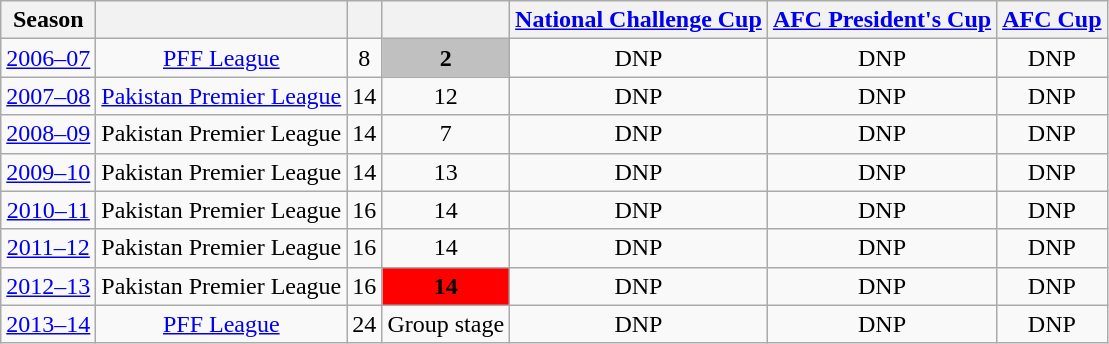<table class="wikitable" style="text-align:center">
<tr>
<th>Season</th>
<th></th>
<th></th>
<th></th>
<th><a href='#'>National Challenge Cup</a></th>
<th colspan="1"><a href='#'>AFC President's Cup</a></th>
<th colspan="1"><a href='#'>AFC Cup</a></th>
</tr>
<tr>
<td><a href='#'>2006–07</a></td>
<td><a href='#'>PFF League</a></td>
<td>8</td>
<td align="center" bgcolor="Silver"><strong>2</strong></td>
<td>DNP</td>
<td>DNP</td>
<td>DNP</td>
</tr>
<tr>
<td><a href='#'>2007–08</a></td>
<td><a href='#'>Pakistan Premier League</a></td>
<td>14</td>
<td>12</td>
<td>DNP</td>
<td>DNP</td>
<td>DNP</td>
</tr>
<tr>
<td><a href='#'>2008–09</a></td>
<td>Pakistan Premier League</td>
<td>14</td>
<td>7</td>
<td>DNP</td>
<td>DNP</td>
<td>DNP</td>
</tr>
<tr>
<td><a href='#'>2009–10</a></td>
<td>Pakistan Premier League</td>
<td>14</td>
<td>13</td>
<td>DNP</td>
<td>DNP</td>
<td>DNP</td>
</tr>
<tr>
<td align="center"><a href='#'>2010–11</a></td>
<td align="center">Pakistan Premier League</td>
<td align="center">16</td>
<td align="center">14</td>
<td align="center">DNP</td>
<td align="center">DNP</td>
<td align="center">DNP</td>
</tr>
<tr>
<td align="center"><a href='#'>2011–12</a></td>
<td align="center">Pakistan Premier League</td>
<td align="center">16</td>
<td align="center">14</td>
<td align="center">DNP</td>
<td align="center">DNP</td>
<td align="center">DNP</td>
</tr>
<tr>
<td align="center"><a href='#'>2012–13</a></td>
<td align="center">Pakistan Premier League</td>
<td align="center">16</td>
<td align="center" bgcolor="Red"><strong>14</strong></td>
<td align="center">DNP</td>
<td align="center">DNP</td>
<td align="center">DNP</td>
</tr>
<tr>
<td align="center"><a href='#'>2013–14</a></td>
<td align="center"><a href='#'>PFF League</a></td>
<td align="center">24</td>
<td align="center">Group stage</td>
<td align="center">DNP</td>
<td align="center">DNP</td>
<td align="center">DNP</td>
</tr>
</table>
